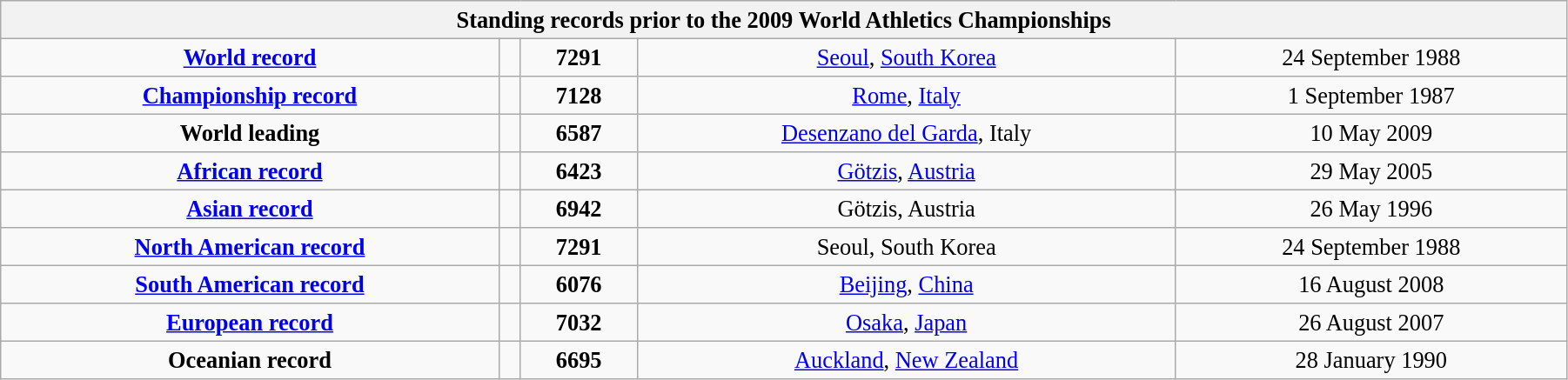<table class="wikitable" style=" text-align:center; font-size:110%;" width="95%">
<tr>
<th colspan="5">Standing records prior to the 2009 World Athletics Championships</th>
</tr>
<tr>
<td><strong><a href='#'>World record</a></strong></td>
<td></td>
<td><strong>7291</strong></td>
<td><a href='#'>Seoul</a>, <a href='#'>South Korea</a></td>
<td>24 September 1988</td>
</tr>
<tr>
<td><strong><a href='#'>Championship record</a></strong></td>
<td></td>
<td><strong>7128</strong></td>
<td><a href='#'>Rome</a>, <a href='#'>Italy</a></td>
<td>1 September 1987</td>
</tr>
<tr>
<td><strong>World leading</strong></td>
<td></td>
<td><strong>6587</strong></td>
<td><a href='#'>Desenzano del Garda</a>, Italy</td>
<td>10 May 2009</td>
</tr>
<tr>
<td><strong><a href='#'>African record</a></strong></td>
<td></td>
<td><strong>6423</strong></td>
<td><a href='#'>Götzis</a>, <a href='#'>Austria</a></td>
<td>29 May 2005</td>
</tr>
<tr>
<td><strong><a href='#'>Asian record</a></strong></td>
<td></td>
<td><strong>6942</strong></td>
<td>Götzis, Austria</td>
<td>26 May 1996</td>
</tr>
<tr>
<td><strong><a href='#'>North American record</a></strong></td>
<td></td>
<td><strong>7291</strong></td>
<td>Seoul, South Korea</td>
<td>24 September 1988</td>
</tr>
<tr>
<td><strong><a href='#'>South American record</a></strong></td>
<td></td>
<td><strong>6076</strong></td>
<td><a href='#'>Beijing</a>, <a href='#'>China</a></td>
<td>16 August 2008</td>
</tr>
<tr>
<td><strong><a href='#'>European record</a></strong></td>
<td></td>
<td><strong>7032</strong></td>
<td><a href='#'>Osaka</a>, <a href='#'>Japan</a></td>
<td>26 August 2007</td>
</tr>
<tr>
<td><strong>Oceanian record</strong></td>
<td></td>
<td><strong>6695</strong></td>
<td><a href='#'>Auckland</a>, <a href='#'>New Zealand</a></td>
<td>28 January 1990</td>
</tr>
</table>
